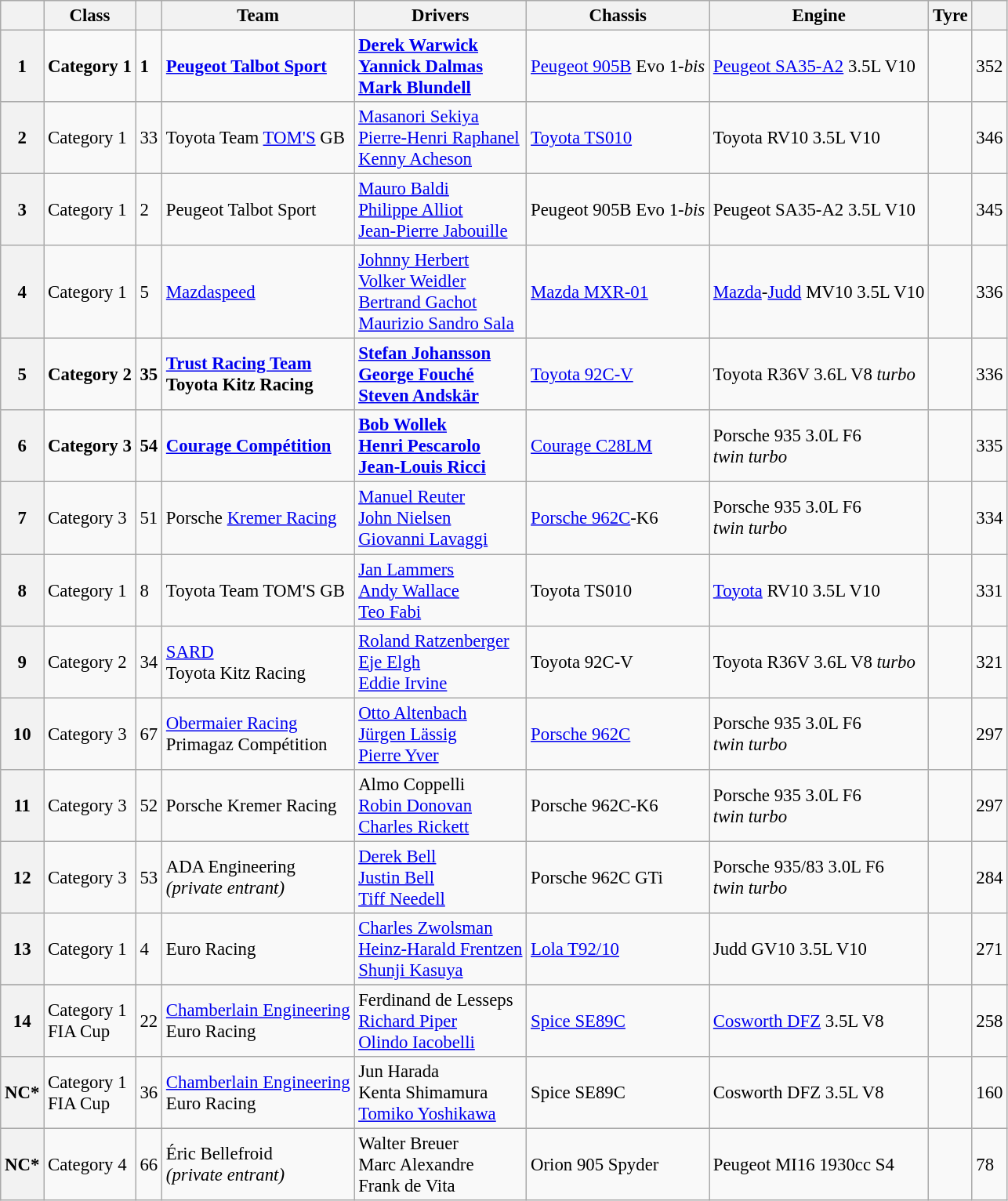<table class="wikitable" style="font-size: 95%;">
<tr>
<th></th>
<th>Class</th>
<th></th>
<th>Team</th>
<th>Drivers</th>
<th>Chassis</th>
<th>Engine</th>
<th>Tyre</th>
<th></th>
</tr>
<tr>
<th><strong>1</strong></th>
<td><strong>Category 1</strong></td>
<td><strong>1</strong></td>
<td><strong> <a href='#'>Peugeot Talbot Sport</a> </strong></td>
<td><strong> <a href='#'>Derek Warwick</a><br> <a href='#'>Yannick Dalmas</a><br> <a href='#'>Mark Blundell</a> </strong></td>
<td><a href='#'>Peugeot 905B</a> Evo 1-<em>bis</em></td>
<td><a href='#'>Peugeot SA35-A2</a> 3.5L V10</td>
<td></td>
<td>352</td>
</tr>
<tr>
<th>2</th>
<td>Category 1</td>
<td>33</td>
<td> Toyota Team <a href='#'>TOM'S</a> GB</td>
<td> <a href='#'>Masanori Sekiya</a><br> <a href='#'>Pierre-Henri Raphanel</a><br> <a href='#'>Kenny Acheson</a></td>
<td><a href='#'>Toyota TS010</a></td>
<td>Toyota RV10 3.5L V10</td>
<td></td>
<td>346</td>
</tr>
<tr>
<th>3</th>
<td>Category 1</td>
<td>2</td>
<td> Peugeot Talbot Sport</td>
<td> <a href='#'>Mauro Baldi</a><br> <a href='#'>Philippe Alliot</a><br> <a href='#'>Jean-Pierre Jabouille</a></td>
<td>Peugeot 905B Evo 1-<em>bis</em></td>
<td>Peugeot SA35-A2 3.5L V10</td>
<td></td>
<td>345</td>
</tr>
<tr>
<th>4</th>
<td>Category 1</td>
<td>5</td>
<td> <a href='#'>Mazdaspeed</a></td>
<td> <a href='#'>Johnny Herbert</a><br> <a href='#'>Volker Weidler</a><br> <a href='#'>Bertrand Gachot</a><br> <a href='#'>Maurizio Sandro Sala</a></td>
<td><a href='#'>Mazda MXR-01</a></td>
<td><a href='#'>Mazda</a>-<a href='#'>Judd</a> MV10 3.5L V10</td>
<td></td>
<td>336</td>
</tr>
<tr>
<th><strong>5</strong></th>
<td><strong>Category 2</strong></td>
<td><strong>35</strong></td>
<td><strong> <a href='#'>Trust Racing Team</a><br> Toyota Kitz Racing</strong></td>
<td><strong> <a href='#'>Stefan Johansson</a><br> <a href='#'>George Fouché</a><br>  <a href='#'>Steven Andskär</a> </strong></td>
<td><a href='#'>Toyota 92C-V</a></td>
<td>Toyota R36V 3.6L V8 <em>turbo</em></td>
<td></td>
<td>336</td>
</tr>
<tr>
<th><strong>6</strong></th>
<td><strong>Category 3</strong></td>
<td><strong>54</strong></td>
<td><strong> <a href='#'>Courage Compétition</a> </strong></td>
<td><strong> <a href='#'>Bob Wollek</a><br> <a href='#'>Henri Pescarolo</a><br> <a href='#'>Jean-Louis Ricci</a> </strong></td>
<td><a href='#'>Courage C28LM</a></td>
<td>Porsche 935 3.0L F6<br><em>twin turbo</em></td>
<td></td>
<td>335</td>
</tr>
<tr>
<th>7</th>
<td>Category 3</td>
<td>51</td>
<td> Porsche <a href='#'>Kremer Racing</a></td>
<td> <a href='#'>Manuel Reuter</a><br> <a href='#'>John Nielsen</a><br> <a href='#'>Giovanni Lavaggi</a></td>
<td><a href='#'>Porsche 962C</a>-K6</td>
<td>Porsche 935 3.0L F6<br><em>twin turbo</em></td>
<td></td>
<td>334</td>
</tr>
<tr>
<th>8</th>
<td>Category 1</td>
<td>8</td>
<td> Toyota Team TOM'S GB</td>
<td> <a href='#'>Jan Lammers</a><br> <a href='#'>Andy Wallace</a><br> <a href='#'>Teo Fabi</a></td>
<td>Toyota TS010</td>
<td><a href='#'>Toyota</a> RV10 3.5L V10</td>
<td></td>
<td>331</td>
</tr>
<tr>
<th>9</th>
<td>Category 2</td>
<td>34</td>
<td> <a href='#'>SARD</a><br> Toyota Kitz Racing</td>
<td> <a href='#'>Roland Ratzenberger</a><br> <a href='#'>Eje Elgh</a><br> <a href='#'>Eddie Irvine</a></td>
<td>Toyota 92C-V</td>
<td>Toyota R36V 3.6L V8 <em>turbo</em></td>
<td></td>
<td>321</td>
</tr>
<tr>
<th>10</th>
<td>Category 3</td>
<td>67</td>
<td> <a href='#'>Obermaier Racing</a><br> Primagaz Compétition</td>
<td> <a href='#'>Otto Altenbach</a><br> <a href='#'>Jürgen Lässig</a><br> <a href='#'>Pierre Yver</a></td>
<td><a href='#'>Porsche 962C</a></td>
<td>Porsche 935 3.0L F6<br><em>twin turbo</em></td>
<td></td>
<td>297</td>
</tr>
<tr>
<th>11</th>
<td>Category 3</td>
<td>52</td>
<td> Porsche Kremer Racing</td>
<td> Almo Coppelli<br> <a href='#'>Robin Donovan</a><br> <a href='#'>Charles Rickett</a></td>
<td>Porsche 962C-K6</td>
<td>Porsche 935 3.0L F6<br><em>twin turbo</em></td>
<td></td>
<td>297</td>
</tr>
<tr>
<th>12</th>
<td>Category 3</td>
<td>53</td>
<td> ADA Engineering <br><em>(private entrant)</em></td>
<td> <a href='#'>Derek Bell</a><br> <a href='#'>Justin Bell</a><br>  <a href='#'>Tiff Needell</a></td>
<td>Porsche 962C GTi</td>
<td>Porsche 935/83 3.0L F6<br><em>twin turbo</em></td>
<td></td>
<td>284</td>
</tr>
<tr>
<th>13</th>
<td>Category 1</td>
<td>4</td>
<td> Euro Racing</td>
<td> <a href='#'>Charles Zwolsman</a><br>  <a href='#'>Heinz-Harald Frentzen</a><br> <a href='#'>Shunji Kasuya</a></td>
<td><a href='#'>Lola T92/10</a></td>
<td>Judd GV10 3.5L V10</td>
<td></td>
<td>271</td>
</tr>
<tr>
</tr>
<tr>
<th>14</th>
<td>Category 1<br>FIA  Cup</td>
<td>22</td>
<td> <a href='#'>Chamberlain Engineering</a><br> Euro Racing</td>
<td> Ferdinand de Lesseps<br> <a href='#'>Richard Piper</a><br>  <a href='#'>Olindo Iacobelli</a></td>
<td><a href='#'>Spice SE89C</a></td>
<td><a href='#'>Cosworth DFZ</a> 3.5L V8</td>
<td></td>
<td>258</td>
</tr>
<tr>
<th>NC*</th>
<td>Category 1<br>FIA  Cup</td>
<td>36</td>
<td> <a href='#'>Chamberlain Engineering</a> <br> Euro Racing</td>
<td> Jun Harada<br> Kenta Shimamura<br> <a href='#'>Tomiko Yoshikawa</a></td>
<td>Spice SE89C</td>
<td>Cosworth DFZ 3.5L V8</td>
<td></td>
<td>160</td>
</tr>
<tr>
<th>NC*</th>
<td>Category 4</td>
<td>66</td>
<td> Éric Bellefroid<br><em>(private entrant)</em></td>
<td> Walter Breuer<br> Marc Alexandre<br> Frank de Vita</td>
<td>Orion 905 Spyder</td>
<td>Peugeot MI16 1930cc S4</td>
<td></td>
<td>78</td>
</tr>
</table>
